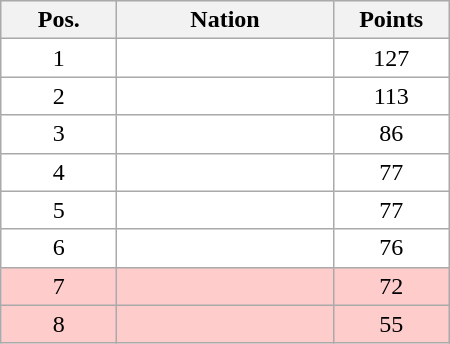<table class="wikitable gauche" cellspacing="1" style="width:300px;">
<tr style="text-align:center; background:#efefef;">
<th style="width:70px;">Pos.</th>
<th>Nation</th>
<th style="width:70px;">Points</th>
</tr>
<tr style="vertical-align:top; text-align:center; background:#fff;">
<td>1</td>
<td style="text-align:left;"></td>
<td>127</td>
</tr>
<tr style="vertical-align:top; text-align:center; background:#fff;">
<td>2</td>
<td style="text-align:left;"></td>
<td>113</td>
</tr>
<tr style="vertical-align:top; text-align:center; background:#fff;">
<td>3</td>
<td style="text-align:left;"></td>
<td>86</td>
</tr>
<tr style="vertical-align:top; text-align:center; background:#fff;">
<td>4</td>
<td style="text-align:left;"></td>
<td>77</td>
</tr>
<tr style="vertical-align:top; text-align:center; background:#fff;">
<td>5</td>
<td style="text-align:left;"></td>
<td>77</td>
</tr>
<tr style="vertical-align:top; text-align:center; background:#fff;">
<td>6</td>
<td style="text-align:left;"></td>
<td>76</td>
</tr>
<tr style="vertical-align:top; text-align:center; background:#ffcccc;">
<td>7</td>
<td style="text-align:left;"></td>
<td>72</td>
</tr>
<tr style="vertical-align:top; text-align:center; background:#ffcccc;">
<td>8</td>
<td style="text-align:left;"></td>
<td>55</td>
</tr>
</table>
